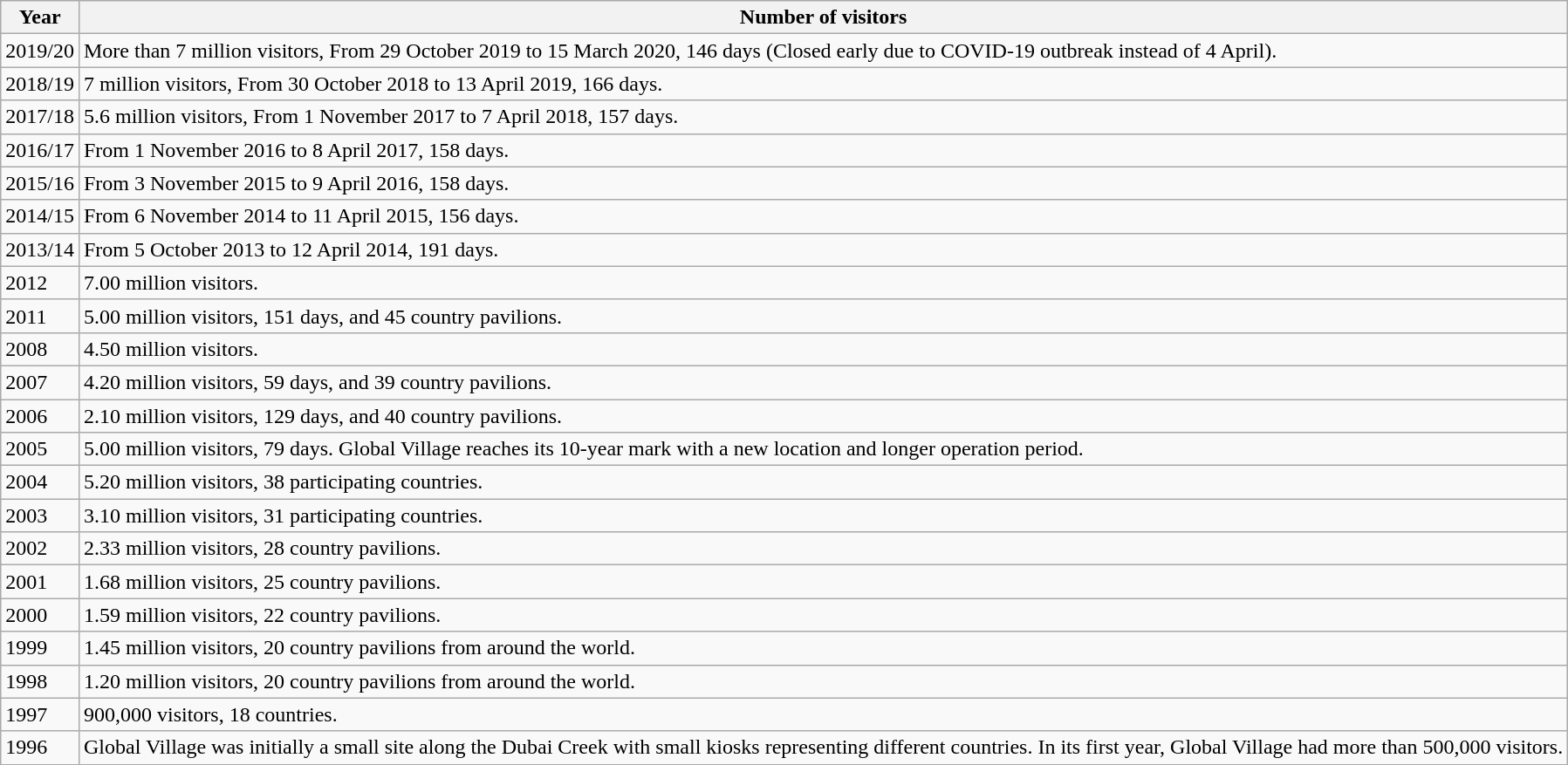<table class="wikitable">
<tr>
<th>Year</th>
<th>Number of visitors</th>
</tr>
<tr>
<td>2019/20</td>
<td>More than 7 million visitors, From 29 October 2019 to 15 March 2020, 146 days (Closed early due to COVID-19 outbreak instead of 4 April).</td>
</tr>
<tr>
<td>2018/19</td>
<td>7 million visitors, From 30 October 2018 to 13 April 2019, 166 days.</td>
</tr>
<tr>
<td>2017/18</td>
<td>5.6 million visitors, From 1 November 2017 to 7 April 2018, 157 days.</td>
</tr>
<tr>
<td>2016/17</td>
<td>From 1 November 2016 to 8 April 2017, 158 days.</td>
</tr>
<tr>
<td>2015/16</td>
<td>From 3 November 2015 to 9 April 2016, 158 days.</td>
</tr>
<tr>
<td>2014/15</td>
<td>From 6 November 2014 to 11 April 2015, 156 days.</td>
</tr>
<tr>
<td>2013/14</td>
<td>From 5 October 2013 to 12 April 2014, 191 days.</td>
</tr>
<tr>
<td>2012</td>
<td>7.00 million visitors.</td>
</tr>
<tr>
<td>2011</td>
<td>5.00 million visitors, 151 days, and 45 country pavilions.</td>
</tr>
<tr>
<td>2008</td>
<td>4.50 million visitors.</td>
</tr>
<tr>
<td>2007</td>
<td>4.20 million visitors, 59 days, and 39 country pavilions.</td>
</tr>
<tr>
<td>2006</td>
<td>2.10 million visitors, 129 days, and 40 country pavilions.</td>
</tr>
<tr>
<td>2005</td>
<td>5.00 million visitors, 79 days. Global Village reaches its 10-year mark with a new location and longer operation period.</td>
</tr>
<tr>
<td>2004</td>
<td>5.20 million visitors, 38 participating countries.</td>
</tr>
<tr>
<td>2003</td>
<td>3.10 million visitors, 31 participating countries.</td>
</tr>
<tr>
<td>2002</td>
<td>2.33 million visitors, 28 country pavilions.</td>
</tr>
<tr>
<td>2001</td>
<td>1.68 million visitors, 25 country pavilions.</td>
</tr>
<tr>
<td>2000</td>
<td>1.59 million visitors, 22 country pavilions.</td>
</tr>
<tr>
<td>1999</td>
<td>1.45 million visitors, 20 country pavilions from around the world.</td>
</tr>
<tr>
<td>1998</td>
<td>1.20 million visitors, 20 country pavilions from around the world.</td>
</tr>
<tr>
<td>1997</td>
<td>900,000 visitors, 18 countries.</td>
</tr>
<tr>
<td>1996</td>
<td>Global Village was initially a small site along the Dubai Creek with small kiosks representing different countries. In its first year, Global Village had more than 500,000 visitors.</td>
</tr>
</table>
